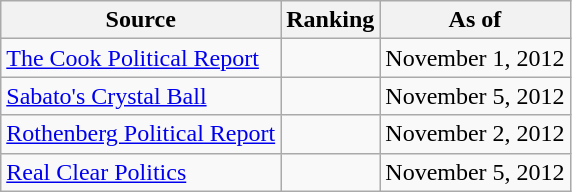<table class="wikitable" style="text-align:center">
<tr>
<th>Source</th>
<th>Ranking</th>
<th>As of</th>
</tr>
<tr>
<td align=left><a href='#'>The Cook Political Report</a></td>
<td></td>
<td>November 1, 2012</td>
</tr>
<tr>
<td align=left><a href='#'>Sabato's Crystal Ball</a></td>
<td></td>
<td>November 5, 2012</td>
</tr>
<tr>
<td align=left><a href='#'>Rothenberg Political Report</a></td>
<td></td>
<td>November 2, 2012</td>
</tr>
<tr>
<td align=left><a href='#'>Real Clear Politics</a></td>
<td></td>
<td>November 5, 2012</td>
</tr>
</table>
